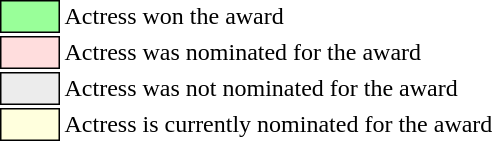<table class="toccolours" white-space: nowrap;">
<tr>
<td style="background:#99FF99; border:1px solid black;">         </td>
<td>Actress won the award</td>
</tr>
<tr>
<td style="background:#FDD; border:1px solid black;">         </td>
<td>Actress was nominated for the award</td>
</tr>
<tr>
<td style="background:#ececec; border:1px solid black;">         </td>
<td>Actress was not nominated for the award</td>
</tr>
<tr>
<td style="background:#FFD; border:1px solid black;">         </td>
<td>Actress is currently nominated for the award</td>
</tr>
<tr>
</tr>
</table>
